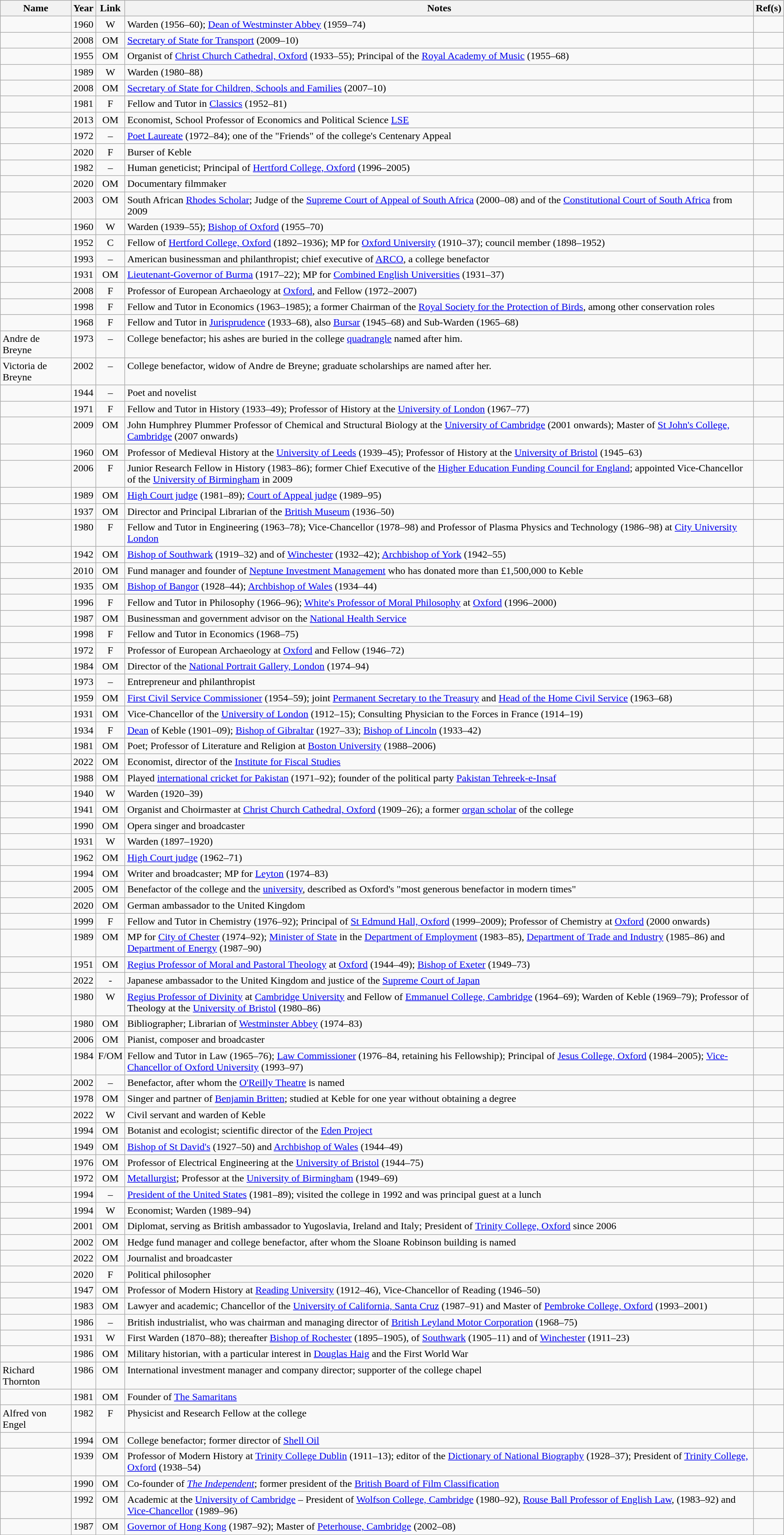<table class="wikitable sortable">
<tr>
<th>Name</th>
<th>Year</th>
<th>Link</th>
<th class="unsortable">Notes</th>
<th class="unsortable">Ref(s)</th>
</tr>
<tr valign="top">
<td></td>
<td align="center">1960</td>
<td align="center">W</td>
<td>Warden (1956–60); <a href='#'>Dean of Westminster Abbey</a> (1959–74)</td>
<td align="center"></td>
</tr>
<tr valign="top">
<td></td>
<td align="center">2008</td>
<td align="center">OM</td>
<td><a href='#'>Secretary of State for Transport</a> (2009–10)</td>
<td align="center"></td>
</tr>
<tr valign="top">
<td></td>
<td align="center">1955</td>
<td align="center">OM</td>
<td>Organist of <a href='#'>Christ Church Cathedral, Oxford</a> (1933–55); Principal of the <a href='#'>Royal Academy of Music</a> (1955–68)</td>
<td align="center"></td>
</tr>
<tr valign="top">
<td></td>
<td align="center">1989</td>
<td align="center">W</td>
<td>Warden (1980–88)</td>
<td align="center"></td>
</tr>
<tr valign="top">
<td></td>
<td align="center">2008</td>
<td align="center">OM</td>
<td><a href='#'>Secretary of State for Children, Schools and Families</a> (2007–10)</td>
<td align="center"></td>
</tr>
<tr valign="top">
<td></td>
<td align="center">1981</td>
<td align="center">F</td>
<td>Fellow and Tutor in <a href='#'>Classics</a> (1952–81)</td>
<td align="center"></td>
</tr>
<tr valign="top">
<td></td>
<td align="center">2013</td>
<td align="center">OM</td>
<td>Economist, School Professor of Economics and Political Science <a href='#'>LSE</a></td>
<td align="center"></td>
</tr>
<tr valign="top">
<td></td>
<td align="center">1972</td>
<td align="center">–</td>
<td><a href='#'>Poet Laureate</a> (1972–84); one of the "Friends" of the college's Centenary Appeal</td>
<td align="center"></td>
</tr>
<tr valign="top">
<td></td>
<td align="center">2020</td>
<td align="center">F</td>
<td>Burser of Keble</td>
<td align="center"></td>
</tr>
<tr valign="top">
<td></td>
<td align="center">1982</td>
<td align="center">–</td>
<td>Human geneticist; Principal of <a href='#'>Hertford College, Oxford</a> (1996–2005)</td>
<td align="center"></td>
</tr>
<tr valign="top">
<td></td>
<td align="center">2020</td>
<td align="center">OM</td>
<td>Documentary filmmaker</td>
<td align="center"></td>
</tr>
<tr valign="top">
<td></td>
<td align="center">2003</td>
<td align="center">OM</td>
<td>South African <a href='#'>Rhodes Scholar</a>; Judge of the <a href='#'>Supreme Court of Appeal of South Africa</a> (2000–08) and of the <a href='#'>Constitutional Court of South Africa</a> from 2009</td>
<td align="center"></td>
</tr>
<tr valign="top">
<td></td>
<td align="center">1960</td>
<td align="center">W</td>
<td>Warden (1939–55); <a href='#'>Bishop of Oxford</a> (1955–70)</td>
<td align="center"></td>
</tr>
<tr valign="top">
<td></td>
<td align="center">1952</td>
<td align="center">C</td>
<td>Fellow of <a href='#'>Hertford College, Oxford</a> (1892–1936); MP for <a href='#'>Oxford University</a> (1910–37); council member (1898–1952)</td>
<td align="center"></td>
</tr>
<tr valign="top">
<td></td>
<td align="center">1993</td>
<td align="center">–</td>
<td>American businessman and philanthropist; chief executive of <a href='#'>ARCO</a>, a college benefactor</td>
<td align="center"></td>
</tr>
<tr valign="top">
<td></td>
<td align="center">1931</td>
<td align="center">OM</td>
<td><a href='#'>Lieutenant-Governor of Burma</a> (1917–22); MP for <a href='#'>Combined English Universities</a> (1931–37)</td>
<td align="center"></td>
</tr>
<tr valign="top">
<td></td>
<td align="center">2008</td>
<td align="center">F</td>
<td>Professor of European Archaeology at <a href='#'>Oxford</a>, and Fellow (1972–2007)</td>
<td align="center"></td>
</tr>
<tr valign="top">
<td></td>
<td align="center">1998</td>
<td align="center">F</td>
<td>Fellow and Tutor in Economics (1963–1985); a former Chairman of the <a href='#'>Royal Society for the Protection of Birds</a>, among other conservation roles</td>
<td align="center"></td>
</tr>
<tr valign="top">
<td></td>
<td align="center">1968</td>
<td align="center">F</td>
<td>Fellow and Tutor in <a href='#'>Jurisprudence</a> (1933–68), also <a href='#'>Bursar</a> (1945–68) and Sub-Warden (1965–68)</td>
<td align="center"></td>
</tr>
<tr valign="top">
<td>Andre de Breyne</td>
<td align="center">1973</td>
<td align="center">–</td>
<td>College benefactor; his ashes are buried in the college <a href='#'>quadrangle</a> named after him.</td>
<td align="center"></td>
</tr>
<tr valign="top">
<td>Victoria de Breyne</td>
<td align="center">2002</td>
<td align="center">–</td>
<td>College benefactor, widow of Andre de Breyne; graduate scholarships are named after her.</td>
<td align="center"></td>
</tr>
<tr valign="top">
<td></td>
<td align="center">1944</td>
<td align="center">–</td>
<td>Poet and novelist</td>
<td align="center"></td>
</tr>
<tr valign="top">
<td></td>
<td align="center">1971</td>
<td align="center">F</td>
<td>Fellow and Tutor in History (1933–49); Professor of History at the <a href='#'>University of London</a> (1967–77)</td>
<td align="center"></td>
</tr>
<tr valign="top">
<td></td>
<td align="center">2009</td>
<td align="center">OM</td>
<td>John Humphrey Plummer Professor of Chemical and Structural Biology at the <a href='#'>University of Cambridge</a> (2001 onwards); Master of <a href='#'>St John's College, Cambridge</a> (2007 onwards)</td>
<td align="center"></td>
</tr>
<tr valign="top">
<td></td>
<td align="center">1960</td>
<td align="center">OM</td>
<td>Professor of Medieval History at the <a href='#'>University of Leeds</a> (1939–45); Professor of History at the <a href='#'>University of Bristol</a> (1945–63)</td>
<td align="center"></td>
</tr>
<tr valign="top">
<td></td>
<td align="center">2006</td>
<td align="center">F</td>
<td>Junior Research Fellow in History (1983–86); former Chief Executive of the <a href='#'>Higher Education Funding Council for England</a>; appointed Vice-Chancellor of the <a href='#'>University of Birmingham</a> in 2009</td>
<td align="center"></td>
</tr>
<tr valign="top">
<td></td>
<td align="center">1989</td>
<td align="center">OM</td>
<td><a href='#'>High Court judge</a> (1981–89); <a href='#'>Court of Appeal judge</a> (1989–95)</td>
<td align="center"></td>
</tr>
<tr valign="top">
<td></td>
<td align="center">1937</td>
<td align="center">OM</td>
<td>Director and Principal Librarian of the <a href='#'>British Museum</a> (1936–50)</td>
<td align="center"></td>
</tr>
<tr valign="top">
<td></td>
<td align="center">1980</td>
<td align="center">F</td>
<td>Fellow and Tutor in Engineering (1963–78); Vice-Chancellor (1978–98) and Professor of Plasma Physics and Technology (1986–98) at <a href='#'>City University London</a></td>
<td align="center"></td>
</tr>
<tr valign="top">
<td></td>
<td align="center">1942</td>
<td align="center">OM</td>
<td><a href='#'>Bishop of Southwark</a> (1919–32) and of <a href='#'>Winchester</a> (1932–42); <a href='#'>Archbishop of York</a> (1942–55)</td>
<td align="center"></td>
</tr>
<tr valign="top">
<td></td>
<td align="center">2010</td>
<td align="center">OM</td>
<td>Fund manager and founder of <a href='#'>Neptune Investment Management</a> who has donated more than £1,500,000 to Keble</td>
<td align="center"></td>
</tr>
<tr valign="top">
<td></td>
<td align="center">1935</td>
<td align="center">OM</td>
<td><a href='#'>Bishop of Bangor</a> (1928–44); <a href='#'>Archbishop of Wales</a> (1934–44)</td>
<td align="center"></td>
</tr>
<tr valign="top">
<td></td>
<td align="center">1996</td>
<td align="center">F</td>
<td>Fellow and Tutor in Philosophy (1966–96); <a href='#'>White's Professor of Moral Philosophy</a> at <a href='#'>Oxford</a> (1996–2000)</td>
<td align="center"></td>
</tr>
<tr valign="top">
<td></td>
<td align="center">1987</td>
<td align="center">OM</td>
<td>Businessman and government advisor on the <a href='#'>National Health Service</a></td>
<td align="center"></td>
</tr>
<tr valign="top">
<td></td>
<td align="center">1998</td>
<td align="center">F</td>
<td>Fellow and Tutor in Economics (1968–75)</td>
<td align="center"></td>
</tr>
<tr valign="top">
<td></td>
<td align="center">1972</td>
<td align="center">F</td>
<td>Professor of European Archaeology at <a href='#'>Oxford</a> and Fellow (1946–72)</td>
<td align="center"></td>
</tr>
<tr valign="top">
<td></td>
<td align="center">1984</td>
<td align="center">OM</td>
<td>Director of the <a href='#'>National Portrait Gallery, London</a> (1974–94)</td>
<td align="center"></td>
</tr>
<tr valign="top">
<td></td>
<td align="center">1973</td>
<td align="center">–</td>
<td>Entrepreneur and philanthropist</td>
<td align="center"></td>
</tr>
<tr valign="top">
<td></td>
<td align="center">1959</td>
<td align="center">OM</td>
<td><a href='#'>First Civil Service Commissioner</a> (1954–59); joint <a href='#'>Permanent Secretary to the Treasury</a> and <a href='#'>Head of the Home Civil Service</a> (1963–68)</td>
<td align="center"></td>
</tr>
<tr valign="top">
<td></td>
<td align="center">1931</td>
<td align="center">OM</td>
<td>Vice-Chancellor of the <a href='#'>University of London</a> (1912–15); Consulting Physician to the Forces in France (1914–19)</td>
<td align="center"></td>
</tr>
<tr valign="top">
<td></td>
<td align="center">1934</td>
<td align="center">F</td>
<td><a href='#'>Dean</a> of Keble (1901–09); <a href='#'>Bishop of Gibraltar</a> (1927–33); <a href='#'>Bishop of Lincoln</a> (1933–42)</td>
<td align="center"></td>
</tr>
<tr valign="top">
<td></td>
<td align="center">1981</td>
<td align="center">OM</td>
<td>Poet; Professor of Literature and Religion at <a href='#'>Boston University</a> (1988–2006)</td>
<td align="center"></td>
</tr>
<tr valign="top">
<td></td>
<td align="center">2022</td>
<td align="center">OM</td>
<td>Economist, director of the <a href='#'>Institute for Fiscal Studies</a></td>
<td align="center"></td>
</tr>
<tr valign="top">
<td></td>
<td align="center">1988</td>
<td align="center">OM</td>
<td>Played <a href='#'>international cricket for Pakistan</a> (1971–92); founder of the political party <a href='#'>Pakistan Tehreek-e-Insaf</a></td>
<td align="center"></td>
</tr>
<tr valign="top">
<td></td>
<td align="center">1940</td>
<td align="center">W</td>
<td>Warden (1920–39)</td>
<td align="center"></td>
</tr>
<tr valign="top">
<td></td>
<td align="center">1941</td>
<td align="center">OM</td>
<td>Organist and Choirmaster at <a href='#'>Christ Church Cathedral, Oxford</a> (1909–26); a former <a href='#'>organ scholar</a> of the college</td>
<td align="center"></td>
</tr>
<tr valign="top">
<td></td>
<td align="center">1990</td>
<td align="center">OM</td>
<td>Opera singer and broadcaster</td>
<td align="center"></td>
</tr>
<tr valign="top">
<td></td>
<td align="center">1931</td>
<td align="center">W</td>
<td>Warden (1897–1920)</td>
<td align="center"></td>
</tr>
<tr valign="top">
<td></td>
<td align="center">1962</td>
<td align="center">OM</td>
<td><a href='#'>High Court judge</a> (1962–71)</td>
<td align="center"></td>
</tr>
<tr valign="top">
<td></td>
<td align="center">1994</td>
<td align="center">OM</td>
<td>Writer and broadcaster; MP for <a href='#'>Leyton</a> (1974–83)</td>
<td align="center"></td>
</tr>
<tr valign="top">
<td></td>
<td align="center">2005</td>
<td align="center">OM</td>
<td>Benefactor of the college and the <a href='#'>university</a>, described as Oxford's "most generous benefactor in modern times"</td>
<td align="center"></td>
</tr>
<tr valign="top">
<td></td>
<td align="center">2020</td>
<td align="center">OM</td>
<td>German ambassador to the United Kingdom</td>
<td align="center"></td>
</tr>
<tr valign="top">
<td></td>
<td align="center">1999</td>
<td align="center">F</td>
<td>Fellow and Tutor in Chemistry (1976–92); Principal of <a href='#'>St Edmund Hall, Oxford</a> (1999–2009); Professor of Chemistry at <a href='#'>Oxford</a> (2000 onwards)</td>
<td align="center"></td>
</tr>
<tr valign="top">
<td></td>
<td align="center">1989</td>
<td align="center">OM</td>
<td>MP for <a href='#'>City of Chester</a> (1974–92); <a href='#'>Minister of State</a> in the <a href='#'>Department of Employment</a> (1983–85), <a href='#'>Department of Trade and Industry</a> (1985–86) and <a href='#'>Department of Energy</a> (1987–90)</td>
<td align="center"></td>
</tr>
<tr valign="top">
<td></td>
<td align="center">1951</td>
<td align="center">OM</td>
<td><a href='#'>Regius Professor of Moral and Pastoral Theology</a> at <a href='#'>Oxford</a> (1944–49); <a href='#'>Bishop of Exeter</a> (1949–73)</td>
<td align="center"></td>
</tr>
<tr valign="top">
<td></td>
<td align="center">2022</td>
<td align="center">-</td>
<td>Japanese ambassador to the United Kingdom and justice of the <a href='#'>Supreme Court of Japan</a></td>
<td align="center"></td>
</tr>
<tr valign="top">
<td></td>
<td align="center">1980</td>
<td align="center">W</td>
<td><a href='#'>Regius Professor of Divinity</a> at <a href='#'>Cambridge University</a> and Fellow of <a href='#'>Emmanuel College, Cambridge</a> (1964–69); Warden of Keble (1969–79); Professor of Theology at the <a href='#'>University of Bristol</a> (1980–86)</td>
<td align="center"></td>
</tr>
<tr valign="top">
<td></td>
<td align="center">1980</td>
<td align="center">OM</td>
<td>Bibliographer; Librarian of <a href='#'>Westminster Abbey</a> (1974–83)</td>
<td align="center"></td>
</tr>
<tr valign="top">
<td></td>
<td align="center">2006</td>
<td align="center">OM</td>
<td>Pianist, composer and broadcaster</td>
<td align="center"></td>
</tr>
<tr valign="top">
<td></td>
<td align="center">1984</td>
<td align="center">F/OM</td>
<td>Fellow and Tutor in Law (1965–76); <a href='#'>Law Commissioner</a> (1976–84, retaining his Fellowship); Principal of <a href='#'>Jesus College, Oxford</a> (1984–2005); <a href='#'>Vice-Chancellor of Oxford University</a> (1993–97)</td>
<td align="center"></td>
</tr>
<tr valign="top">
<td></td>
<td align="center">2002</td>
<td align="center">–</td>
<td>Benefactor, after whom the <a href='#'>O'Reilly Theatre</a> is named</td>
<td align="center"></td>
</tr>
<tr valign="top">
<td></td>
<td align="center">1978</td>
<td align="center">OM</td>
<td>Singer and partner of <a href='#'>Benjamin Britten</a>; studied at Keble for one year without obtaining a degree</td>
<td align="center"></td>
</tr>
<tr valign="top">
<td></td>
<td align="center">2022</td>
<td align="center">W</td>
<td>Civil servant and warden of Keble</td>
<td align="center"></td>
</tr>
<tr valign="top">
<td></td>
<td align="center">1994</td>
<td align="center">OM</td>
<td>Botanist and ecologist; scientific director of the <a href='#'>Eden Project</a></td>
<td align="center"></td>
</tr>
<tr valign="top">
<td></td>
<td align="center">1949</td>
<td align="center">OM</td>
<td><a href='#'>Bishop of St David's</a> (1927–50) and <a href='#'>Archbishop of Wales</a> (1944–49)</td>
<td align="center"></td>
</tr>
<tr valign="top">
<td></td>
<td align="center">1976</td>
<td align="center">OM</td>
<td>Professor of Electrical Engineering at the <a href='#'>University of Bristol</a> (1944–75)</td>
<td align="center"></td>
</tr>
<tr valign="top">
<td></td>
<td align="center">1972</td>
<td align="center">OM</td>
<td><a href='#'>Metallurgist</a>; Professor at the <a href='#'>University of Birmingham</a> (1949–69)</td>
<td align="center"></td>
</tr>
<tr valign="top">
<td></td>
<td align="center">1994</td>
<td align="center">–</td>
<td><a href='#'>President of the United States</a> (1981–89); visited the college in 1992 and was principal guest at a lunch</td>
<td align="center"></td>
</tr>
<tr valign="top">
<td></td>
<td align="center">1994</td>
<td align="center">W</td>
<td>Economist; Warden (1989–94)</td>
<td align="center"></td>
</tr>
<tr valign="top">
<td></td>
<td align="center">2001</td>
<td align="center">OM</td>
<td>Diplomat, serving as British ambassador to Yugoslavia, Ireland and Italy; President of <a href='#'>Trinity College, Oxford</a> since 2006</td>
<td align="center"></td>
</tr>
<tr valign="top">
<td></td>
<td align="center">2002</td>
<td align="center">OM</td>
<td>Hedge fund manager and college benefactor, after whom the Sloane Robinson building is named</td>
<td align="center"></td>
</tr>
<tr valign="top">
<td></td>
<td align="center">2022</td>
<td align="center">OM</td>
<td>Journalist and broadcaster</td>
<td align="center"></td>
</tr>
<tr valign="top">
<td></td>
<td align="center">2020</td>
<td align="center">F</td>
<td>Political philosopher</td>
<td align="center"></td>
</tr>
<tr valign="top">
<td></td>
<td align="center">1947</td>
<td align="center">OM</td>
<td>Professor of Modern History at <a href='#'>Reading University</a> (1912–46), Vice-Chancellor of Reading (1946–50)</td>
<td align="center"></td>
</tr>
<tr valign="top">
<td></td>
<td align="center">1983</td>
<td align="center">OM</td>
<td>Lawyer and academic; Chancellor of the <a href='#'>University of California, Santa Cruz</a> (1987–91) and Master of <a href='#'>Pembroke College, Oxford</a> (1993–2001)</td>
<td align="center"></td>
</tr>
<tr valign="top">
<td></td>
<td align="center">1986</td>
<td align="center">–</td>
<td>British industrialist, who was chairman and managing director of <a href='#'>British Leyland Motor Corporation</a> (1968–75)</td>
<td align="center"></td>
</tr>
<tr valign="top">
<td></td>
<td align="center">1931</td>
<td align="center">W</td>
<td>First Warden (1870–88); thereafter <a href='#'>Bishop of Rochester</a> (1895–1905), of <a href='#'>Southwark</a> (1905–11) and of <a href='#'>Winchester</a> (1911–23)</td>
<td align="center"></td>
</tr>
<tr valign="top">
<td></td>
<td align="center">1986</td>
<td align="center">OM</td>
<td>Military historian, with a particular interest in <a href='#'>Douglas Haig</a> and the First World War</td>
<td align="center"></td>
</tr>
<tr valign="top">
<td>Richard Thornton</td>
<td align="center">1986</td>
<td align="center">OM</td>
<td>International investment manager and company director; supporter of the college chapel</td>
<td align="center"></td>
</tr>
<tr valign="top">
<td></td>
<td align="center">1981</td>
<td align="center">OM</td>
<td>Founder of <a href='#'>The Samaritans</a></td>
<td align="center"></td>
</tr>
<tr valign="top">
<td>Alfred von Engel</td>
<td align="center">1982</td>
<td align="center">F</td>
<td>Physicist and Research Fellow at the college</td>
<td align="center"></td>
</tr>
<tr valign="top">
<td></td>
<td align="center">1994</td>
<td align="center">OM</td>
<td>College benefactor; former director of <a href='#'>Shell Oil</a></td>
<td align="center"></td>
</tr>
<tr valign="top">
<td></td>
<td align="center">1939</td>
<td align="center">OM</td>
<td>Professor of Modern History at <a href='#'>Trinity College Dublin</a> (1911–13); editor of the <a href='#'>Dictionary of National Biography</a> (1928–37); President of <a href='#'>Trinity College, Oxford</a> (1938–54)</td>
<td align="center"></td>
</tr>
<tr valign="top">
<td></td>
<td align="center">1990</td>
<td align="center">OM</td>
<td>Co-founder of <em><a href='#'>The Independent</a></em>; former president of the <a href='#'>British Board of Film Classification</a></td>
<td align="center"></td>
</tr>
<tr valign="top">
<td></td>
<td align="center">1992</td>
<td align="center">OM</td>
<td>Academic at the <a href='#'>University of Cambridge</a> – President of <a href='#'>Wolfson College, Cambridge</a> (1980–92), <a href='#'>Rouse Ball Professor of English Law</a>, (1983–92) and <a href='#'>Vice-Chancellor</a> (1989–96)</td>
<td align="center"></td>
</tr>
<tr valign="top">
<td></td>
<td align="center">1987</td>
<td align="center">OM</td>
<td><a href='#'>Governor of Hong Kong</a> (1987–92); Master of <a href='#'>Peterhouse, Cambridge</a> (2002–08)</td>
<td align="center"></td>
</tr>
</table>
